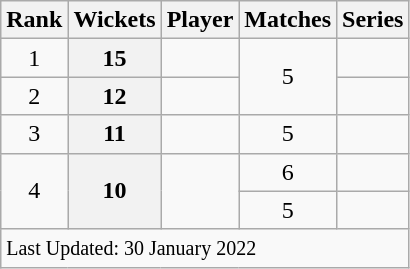<table class="wikitable plainrowheaders sortable">
<tr>
<th scope=col>Rank</th>
<th scope=col>Wickets</th>
<th scope=col>Player</th>
<th scope=col>Matches</th>
<th scope=col>Series</th>
</tr>
<tr>
<td align=center>1</td>
<th scope=row style=text-align:center;>15</th>
<td></td>
<td align=center rowspan=2>5</td>
<td></td>
</tr>
<tr>
<td align=center>2</td>
<th scope=row style=text-align:center;>12</th>
<td></td>
<td></td>
</tr>
<tr>
<td align=center>3</td>
<th scope=row style=text-align:center;>11</th>
<td></td>
<td align=center>5</td>
<td></td>
</tr>
<tr>
<td align=center rowspan="2">4</td>
<th scope=row style=text-align:center; rowspan="2">10</th>
<td rowspan="2"></td>
<td align=center>6</td>
<td></td>
</tr>
<tr>
<td align=center>5</td>
<td></td>
</tr>
<tr class=sortbottom>
<td colspan=5><small>Last Updated: 30 January 2022</small></td>
</tr>
</table>
